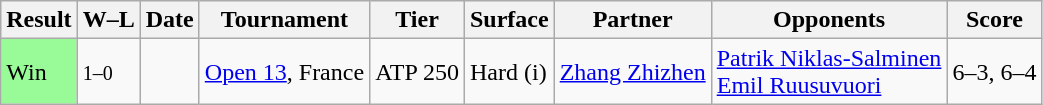<table class="wikitable">
<tr>
<th>Result</th>
<th class="unsortable">W–L</th>
<th>Date</th>
<th>Tournament</th>
<th>Tier</th>
<th>Surface</th>
<th>Partner</th>
<th>Opponents</th>
<th class="unsortable">Score</th>
</tr>
<tr>
<td bgcolor=98fb98>Win</td>
<td><small>1–0</small></td>
<td><a href='#'></a></td>
<td><a href='#'>Open 13</a>, France</td>
<td>ATP 250</td>
<td>Hard (i)</td>
<td> <a href='#'>Zhang Zhizhen</a></td>
<td> <a href='#'>Patrik Niklas-Salminen</a> <br> <a href='#'>Emil Ruusuvuori</a></td>
<td>6–3, 6–4</td>
</tr>
</table>
